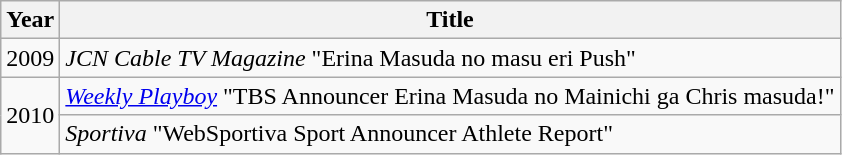<table class="wikitable">
<tr>
<th>Year</th>
<th>Title</th>
</tr>
<tr>
<td>2009</td>
<td><em>JCN Cable TV Magazine</em> "Erina Masuda no masu eri Push"</td>
</tr>
<tr>
<td rowspan="2">2010</td>
<td><em><a href='#'>Weekly Playboy</a></em> "TBS Announcer Erina Masuda no Mainichi ga Chris masuda!"</td>
</tr>
<tr>
<td><em>Sportiva</em> "WebSportiva Sport Announcer Athlete Report"</td>
</tr>
</table>
